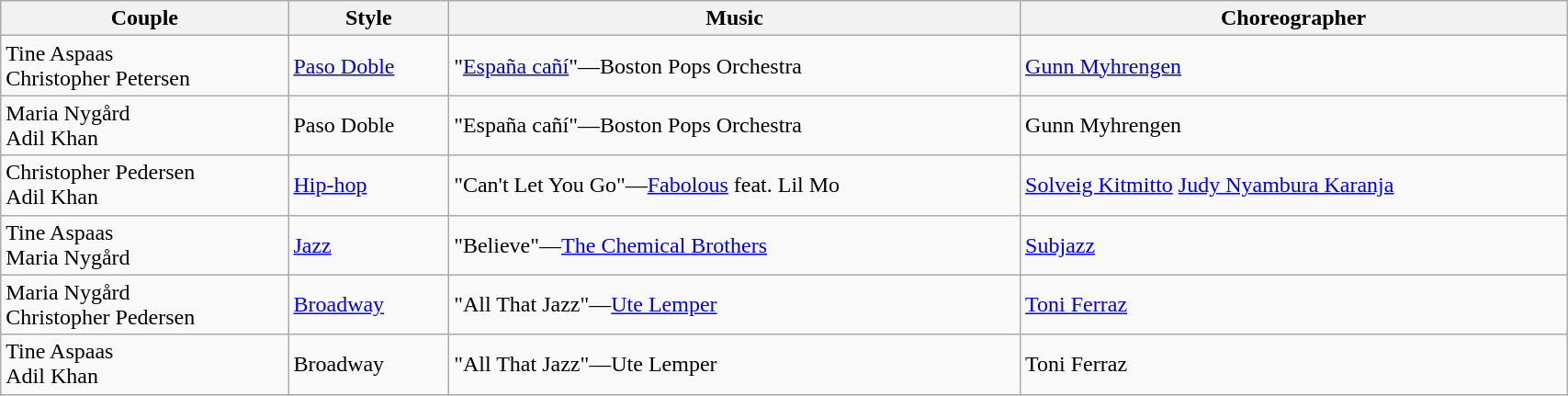<table class="wikitable" width="90%">
<tr>
<th>Couple</th>
<th>Style</th>
<th>Music</th>
<th>Choreographer</th>
</tr>
<tr>
<td>Tine Aspaas<br>Christopher Petersen</td>
<td><a href='#'>Paso Doble</a></td>
<td>"<a href='#'>España cañí</a>"—Boston Pops Orchestra</td>
<td><a href='#'>Gunn Myhrengen</a></td>
</tr>
<tr>
<td>Maria Nygård<br>Adil Khan</td>
<td>Paso Doble</td>
<td>"España cañí"—Boston Pops Orchestra</td>
<td>Gunn Myhrengen</td>
</tr>
<tr>
<td>Christopher Pedersen<br>Adil Khan</td>
<td><a href='#'>Hip-hop</a></td>
<td>"Can't Let You Go"—<a href='#'>Fabolous</a> feat. Lil Mo</td>
<td><a href='#'>Solveig Kitmitto</a>  <a href='#'>Judy Nyambura Karanja</a></td>
</tr>
<tr>
<td>Tine Aspaas<br>Maria Nygård</td>
<td><a href='#'>Jazz</a></td>
<td>"Believe"—<a href='#'>The Chemical Brothers</a></td>
<td><a href='#'>Subjazz</a></td>
</tr>
<tr>
<td>Maria Nygård<br>Christopher Pedersen</td>
<td><a href='#'>Broadway</a></td>
<td>"All That Jazz"—<a href='#'>Ute Lemper</a></td>
<td><a href='#'>Toni Ferraz</a></td>
</tr>
<tr>
<td>Tine Aspaas<br>Adil Khan</td>
<td>Broadway</td>
<td>"All That Jazz"—Ute Lemper</td>
<td>Toni Ferraz</td>
</tr>
</table>
